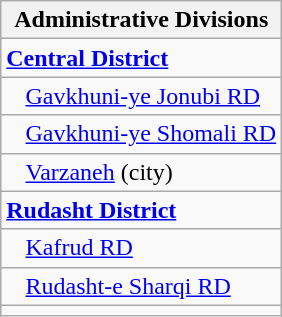<table class="wikitable">
<tr>
<th>Administrative Divisions</th>
</tr>
<tr>
<td><strong><a href='#'>Central District</a></strong></td>
</tr>
<tr>
<td style="padding-left: 1em;"><a href='#'>Gavkhuni-ye Jonubi RD</a></td>
</tr>
<tr>
<td style="padding-left: 1em;"><a href='#'>Gavkhuni-ye Shomali RD</a></td>
</tr>
<tr>
<td style="padding-left: 1em;"><a href='#'>Varzaneh</a> (city)</td>
</tr>
<tr>
<td><strong><a href='#'>Rudasht District</a></strong></td>
</tr>
<tr>
<td style="padding-left: 1em;"><a href='#'>Kafrud RD</a></td>
</tr>
<tr>
<td style="padding-left: 1em;"><a href='#'>Rudasht-e Sharqi RD</a></td>
</tr>
<tr>
<td colspan=1></td>
</tr>
</table>
